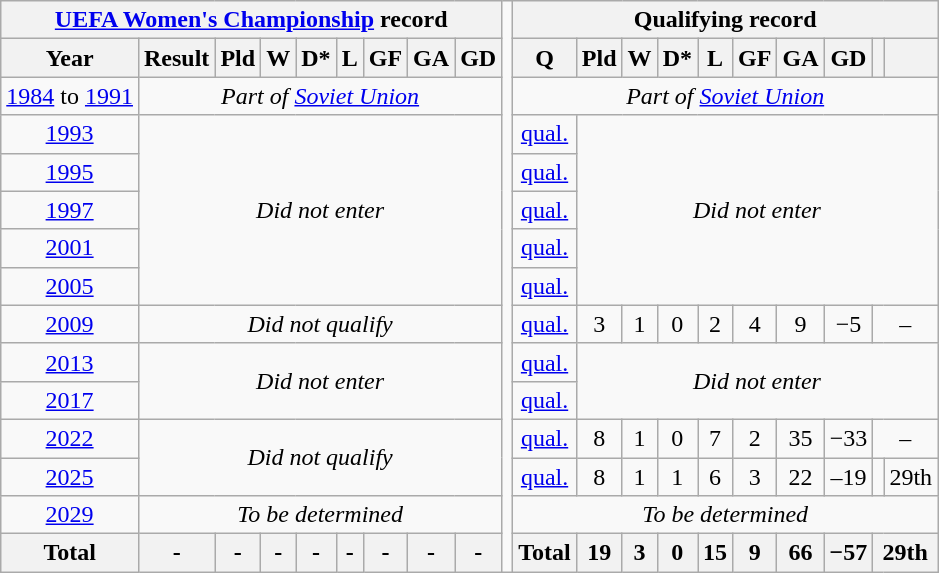<table class="wikitable" style="text-align: center; ">
<tr>
<th colspan="9"><a href='#'>UEFA Women's Championship</a> record</th>
<td rowspan=100></td>
<th colspan=10>Qualifying record</th>
</tr>
<tr>
<th>Year</th>
<th>Result</th>
<th>Pld</th>
<th>W</th>
<th>D*</th>
<th>L</th>
<th>GF</th>
<th>GA</th>
<th>GD<br></th>
<th>Q</th>
<th>Pld</th>
<th>W</th>
<th>D*</th>
<th>L</th>
<th>GF</th>
<th>GA</th>
<th>GD</th>
<th></th>
<th></th>
</tr>
<tr>
<td><a href='#'>1984</a> to  <a href='#'>1991</a></td>
<td colspan=8><em>Part of <a href='#'>Soviet Union</a></em></td>
<td colspan=10><em>Part of <a href='#'>Soviet Union</a></em></td>
</tr>
<tr>
<td> <a href='#'>1993</a></td>
<td colspan=8 rowspan=5><em>Did not enter</em></td>
<td><a href='#'>qual.</a></td>
<td colspan=9 rowspan=5><em>Did not enter</em></td>
</tr>
<tr>
<td> <a href='#'>1995</a></td>
<td><a href='#'>qual.</a></td>
</tr>
<tr>
<td>  <a href='#'>1997</a></td>
<td><a href='#'>qual.</a></td>
</tr>
<tr>
<td> <a href='#'>2001</a></td>
<td><a href='#'>qual.</a></td>
</tr>
<tr>
<td> <a href='#'>2005</a></td>
<td><a href='#'>qual.</a></td>
</tr>
<tr>
<td> <a href='#'>2009</a></td>
<td colspan=8><em>Did not qualify</em></td>
<td><a href='#'>qual.</a></td>
<td>3</td>
<td>1</td>
<td>0</td>
<td>2</td>
<td>4</td>
<td>9</td>
<td>−5</td>
<td colspan=2>–</td>
</tr>
<tr>
<td> <a href='#'>2013</a></td>
<td colspan=8 rowspan=2><em>Did not enter</em></td>
<td><a href='#'>qual.</a></td>
<td colspan=9 rowspan=2><em>Did not enter</em></td>
</tr>
<tr>
<td> <a href='#'>2017</a></td>
<td><a href='#'>qual.</a></td>
</tr>
<tr>
<td> <a href='#'>2022</a></td>
<td colspan=8 rowspan=2><em>Did not qualify</em></td>
<td><a href='#'>qual.</a></td>
<td>8</td>
<td>1</td>
<td>0</td>
<td>7</td>
<td>2</td>
<td>35</td>
<td>−33</td>
<td colspan=2>–</td>
</tr>
<tr>
<td> <a href='#'>2025</a></td>
<td><a href='#'>qual.</a></td>
<td>8</td>
<td>1</td>
<td>1</td>
<td>6</td>
<td>3</td>
<td>22</td>
<td>–19</td>
<td></td>
<td>29th</td>
</tr>
<tr>
<td><a href='#'>2029</a></td>
<td colspan=8><em>To be determined</em><br></td>
<td colspan=10><em>To be determined</em></td>
</tr>
<tr>
<th>Total</th>
<th>-</th>
<th>-</th>
<th>-</th>
<th>-</th>
<th>-</th>
<th>-</th>
<th>-</th>
<th>-</th>
<th>Total</th>
<th>19</th>
<th>3</th>
<th>0</th>
<th>15</th>
<th>9</th>
<th>66</th>
<th>−57</th>
<th colspan=2>29th</th>
</tr>
</table>
